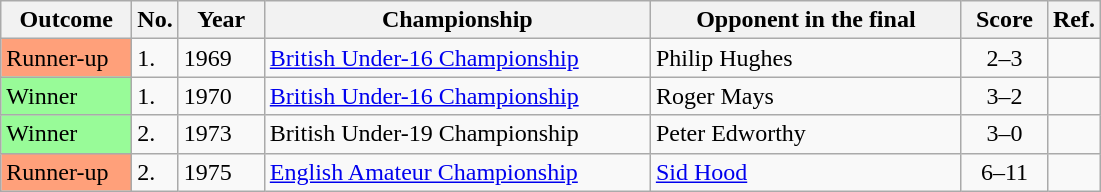<table class="wikitable sortable">
<tr>
<th width="80">Outcome</th>
<th width="20">No.</th>
<th width="50">Year</th>
<th style="width:250px;">Championship</th>
<th style="width:200px;">Opponent in the final</th>
<th style="width:50px;">Score</th>
<th>Ref.</th>
</tr>
<tr>
<td style="background:#ffa07a;">Runner-up</td>
<td>1.</td>
<td>1969</td>
<td><a href='#'>British Under-16 Championship</a></td>
<td> Philip Hughes</td>
<td align="center">2–3</td>
<td></td>
</tr>
<tr>
<td style="background:#98fb98;">Winner</td>
<td>1.</td>
<td>1970</td>
<td><a href='#'>British Under-16 Championship</a></td>
<td> Roger Mays</td>
<td align="center">3–2</td>
<td></td>
</tr>
<tr>
<td style="background:#98fb98;">Winner</td>
<td>2.</td>
<td>1973</td>
<td>British Under-19 Championship</td>
<td> Peter Edworthy</td>
<td align="center">3–0</td>
<td></td>
</tr>
<tr>
<td style="background:#ffa07a;">Runner-up</td>
<td>2.</td>
<td>1975</td>
<td><a href='#'>English Amateur Championship</a></td>
<td> <a href='#'>Sid Hood</a></td>
<td align="center">6–11</td>
<td></td>
</tr>
</table>
